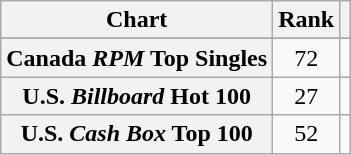<table class="wikitable sortable plainrowheaders" style="text-align:center;">
<tr>
<th scope="col">Chart</th>
<th scope="col">Rank</th>
<th scope="col" class="unsortable"></th>
</tr>
<tr>
</tr>
<tr>
<th scope="row">Canada <em>RPM</em> Top Singles</th>
<td>72</td>
<td></td>
</tr>
<tr>
<th scope="row">U.S. <em>Billboard</em> Hot 100</th>
<td>27</td>
<td></td>
</tr>
<tr>
<th scope="row">U.S. <em>Cash Box</em> Top 100</th>
<td>52</td>
<td></td>
</tr>
</table>
